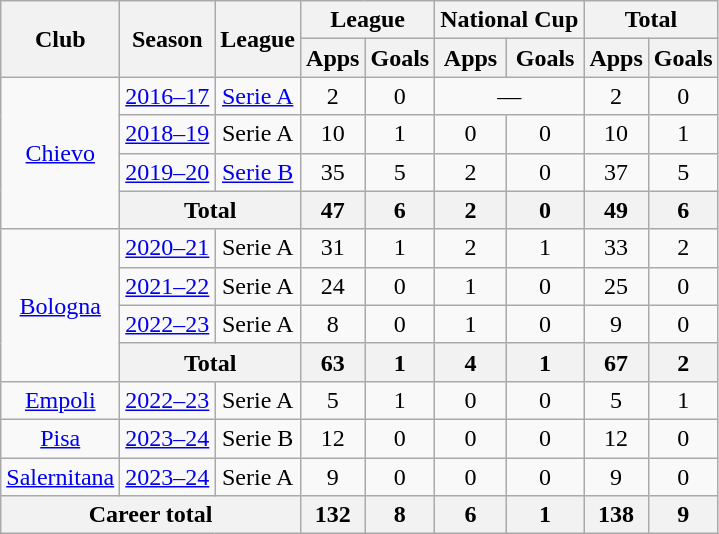<table class="wikitable" style="text-align: center;">
<tr>
<th rowspan="2">Club</th>
<th rowspan="2">Season</th>
<th rowspan="2">League</th>
<th colspan="2">League</th>
<th colspan="2">National Cup</th>
<th colspan="2">Total</th>
</tr>
<tr>
<th>Apps</th>
<th>Goals</th>
<th>Apps</th>
<th>Goals</th>
<th>Apps</th>
<th>Goals</th>
</tr>
<tr>
<td rowspan="4"><a href='#'>Chievo</a></td>
<td><a href='#'>2016–17</a></td>
<td><a href='#'>Serie A</a></td>
<td>2</td>
<td>0</td>
<td colspan="2">—</td>
<td>2</td>
<td>0</td>
</tr>
<tr>
<td><a href='#'>2018–19</a></td>
<td>Serie A</td>
<td>10</td>
<td>1</td>
<td>0</td>
<td>0</td>
<td>10</td>
<td>1</td>
</tr>
<tr>
<td><a href='#'>2019–20</a></td>
<td><a href='#'>Serie B</a></td>
<td>35</td>
<td>5</td>
<td>2</td>
<td>0</td>
<td>37</td>
<td>5</td>
</tr>
<tr>
<th colspan="2">Total</th>
<th>47</th>
<th>6</th>
<th>2</th>
<th>0</th>
<th>49</th>
<th>6</th>
</tr>
<tr>
<td rowspan="4"><a href='#'>Bologna</a></td>
<td><a href='#'>2020–21</a></td>
<td>Serie A</td>
<td>31</td>
<td>1</td>
<td>2</td>
<td>1</td>
<td>33</td>
<td>2</td>
</tr>
<tr>
<td><a href='#'>2021–22</a></td>
<td>Serie A</td>
<td>24</td>
<td>0</td>
<td>1</td>
<td>0</td>
<td>25</td>
<td>0</td>
</tr>
<tr>
<td><a href='#'>2022–23</a></td>
<td>Serie A</td>
<td>8</td>
<td>0</td>
<td>1</td>
<td>0</td>
<td>9</td>
<td>0</td>
</tr>
<tr>
<th colspan="2">Total</th>
<th>63</th>
<th>1</th>
<th>4</th>
<th>1</th>
<th>67</th>
<th>2</th>
</tr>
<tr>
<td><a href='#'>Empoli</a></td>
<td><a href='#'>2022–23</a></td>
<td>Serie A</td>
<td>5</td>
<td>1</td>
<td>0</td>
<td>0</td>
<td>5</td>
<td>1</td>
</tr>
<tr>
<td><a href='#'>Pisa</a></td>
<td><a href='#'>2023–24</a></td>
<td>Serie B</td>
<td>12</td>
<td>0</td>
<td>0</td>
<td>0</td>
<td>12</td>
<td>0</td>
</tr>
<tr>
<td><a href='#'>Salernitana</a></td>
<td><a href='#'>2023–24</a></td>
<td>Serie A</td>
<td>9</td>
<td>0</td>
<td>0</td>
<td>0</td>
<td>9</td>
<td>0</td>
</tr>
<tr>
<th colspan="3">Career total</th>
<th>132</th>
<th>8</th>
<th>6</th>
<th>1</th>
<th>138</th>
<th>9</th>
</tr>
</table>
